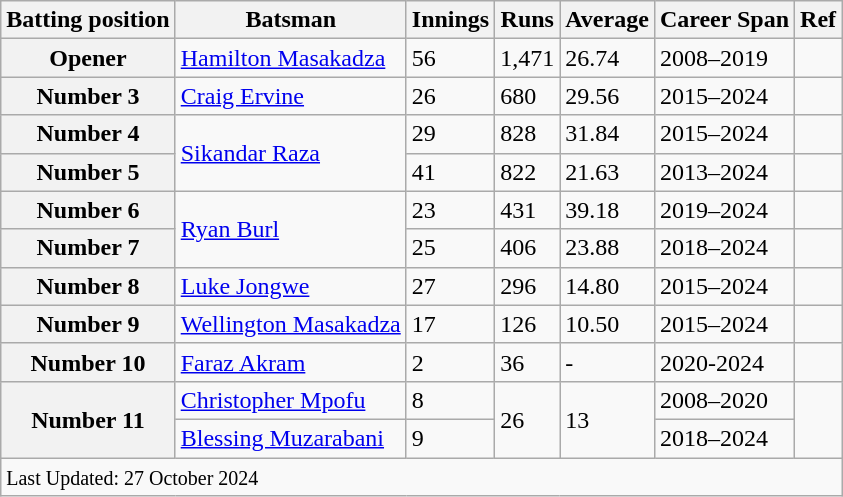<table class="wikitable sortable">
<tr>
<th scope="col">Batting position</th>
<th scope="col">Batsman</th>
<th scope="col">Innings</th>
<th scope="col">Runs</th>
<th scope="col">Average</th>
<th scope="col">Career Span</th>
<th scope="col">Ref</th>
</tr>
<tr>
<th scope=row style=text-align:center;>Opener</th>
<td><a href='#'>Hamilton Masakadza</a></td>
<td>56</td>
<td>1,471</td>
<td>26.74</td>
<td>2008–2019</td>
<td></td>
</tr>
<tr>
<th scope=row style=text-align:center;>Number 3</th>
<td><a href='#'>Craig Ervine</a></td>
<td>26</td>
<td>680</td>
<td>29.56</td>
<td>2015–2024</td>
<td></td>
</tr>
<tr>
<th scope=row style=text-align:center;>Number 4</th>
<td rowspan=2><a href='#'>Sikandar Raza</a></td>
<td>29</td>
<td>828</td>
<td>31.84</td>
<td>2015–2024</td>
<td></td>
</tr>
<tr>
<th scope=row style=text-align:center;>Number 5</th>
<td>41</td>
<td>822</td>
<td>21.63</td>
<td>2013–2024</td>
<td></td>
</tr>
<tr>
<th scope=row style=text-align:center;>Number 6</th>
<td rowspan=2><a href='#'>Ryan Burl</a></td>
<td>23</td>
<td>431</td>
<td>39.18</td>
<td>2019–2024</td>
<td></td>
</tr>
<tr>
<th scope=row style=text-align:center;>Number 7</th>
<td>25</td>
<td>406</td>
<td>23.88</td>
<td>2018–2024</td>
<td></td>
</tr>
<tr>
<th scope=row style=text-align:center;>Number 8</th>
<td><a href='#'>Luke Jongwe</a></td>
<td>27</td>
<td>296</td>
<td>14.80</td>
<td>2015–2024</td>
<td></td>
</tr>
<tr>
<th scope=row style=text-align:center;>Number 9</th>
<td><a href='#'>Wellington Masakadza</a></td>
<td>17</td>
<td>126</td>
<td>10.50</td>
<td>2015–2024</td>
<td></td>
</tr>
<tr>
<th scope=row style=text-align:center;>Number 10</th>
<td><a href='#'>Faraz Akram</a></td>
<td>2</td>
<td>36</td>
<td>-</td>
<td>2020-2024</td>
<td></td>
</tr>
<tr>
<th scope=row style=text-align:center; rowspan=2>Number 11</th>
<td><a href='#'>Christopher Mpofu</a></td>
<td>8</td>
<td rowspan=2>26</td>
<td rowspan=2>13</td>
<td>2008–2020</td>
<td rowspan=2></td>
</tr>
<tr>
<td><a href='#'>Blessing Muzarabani</a></td>
<td>9</td>
<td>2018–2024</td>
</tr>
<tr>
<td colspan=7><small>Last Updated: 27 October 2024</small></td>
</tr>
</table>
